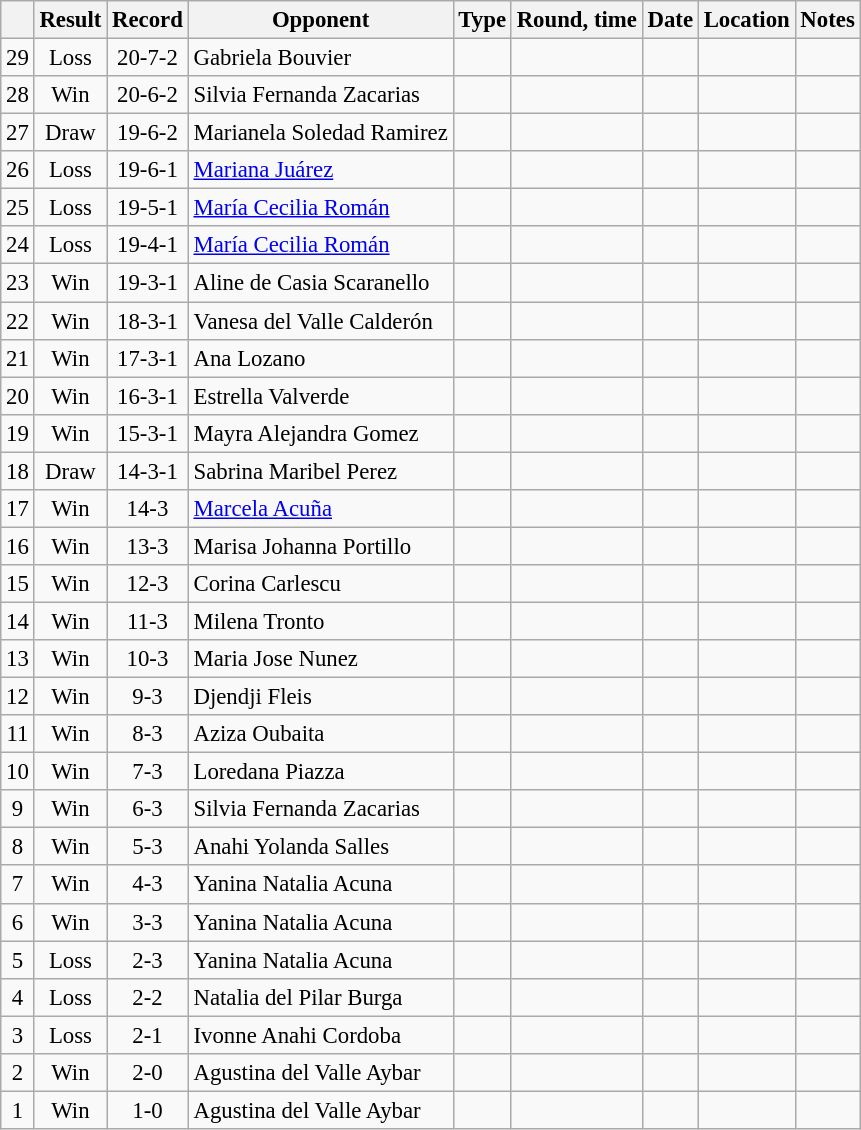<table class="wikitable" style="text-align:center; font-size:95%">
<tr>
<th></th>
<th>Result</th>
<th>Record</th>
<th>Opponent</th>
<th>Type</th>
<th>Round, time</th>
<th>Date</th>
<th>Location</th>
<th>Notes</th>
</tr>
<tr>
<td>29</td>
<td>Loss</td>
<td>20-7-2</td>
<td align=left> Gabriela Bouvier</td>
<td></td>
<td></td>
<td></td>
<td align=left> </td>
<td align=left></td>
</tr>
<tr>
<td>28</td>
<td>Win</td>
<td>20-6-2</td>
<td align=left> Silvia Fernanda Zacarias</td>
<td></td>
<td></td>
<td></td>
<td align=left> </td>
<td align=left></td>
</tr>
<tr>
<td>27</td>
<td>Draw</td>
<td>19-6-2</td>
<td align=left> Marianela Soledad Ramirez</td>
<td></td>
<td></td>
<td></td>
<td align=left> </td>
<td align=left></td>
</tr>
<tr>
<td>26</td>
<td>Loss</td>
<td>19-6-1</td>
<td align=left> <a href='#'>Mariana Juárez</a></td>
<td></td>
<td></td>
<td></td>
<td align=left> </td>
<td align=left></td>
</tr>
<tr>
<td>25</td>
<td>Loss</td>
<td>19-5-1</td>
<td align=left> <a href='#'>María Cecilia Román</a></td>
<td></td>
<td></td>
<td></td>
<td align=left> </td>
<td align=left></td>
</tr>
<tr>
<td>24</td>
<td>Loss</td>
<td>19-4-1</td>
<td align=left> <a href='#'>María Cecilia Román</a></td>
<td></td>
<td></td>
<td></td>
<td align=left> </td>
<td align=left></td>
</tr>
<tr>
<td>23</td>
<td>Win</td>
<td>19-3-1</td>
<td align=left> Aline de Casia Scaranello</td>
<td></td>
<td></td>
<td></td>
<td align=left> </td>
<td align=left></td>
</tr>
<tr>
<td>22</td>
<td>Win</td>
<td>18-3-1</td>
<td align=left> Vanesa del Valle Calderón</td>
<td></td>
<td></td>
<td></td>
<td align=left> </td>
<td align=left></td>
</tr>
<tr>
<td>21</td>
<td>Win</td>
<td>17-3-1</td>
<td align=left> Ana Lozano</td>
<td></td>
<td></td>
<td></td>
<td align=left> </td>
<td align=left></td>
</tr>
<tr>
<td>20</td>
<td>Win</td>
<td>16-3-1</td>
<td align=left> Estrella Valverde</td>
<td></td>
<td></td>
<td></td>
<td align=left> </td>
<td align=left></td>
</tr>
<tr>
<td>19</td>
<td>Win</td>
<td>15-3-1</td>
<td align=left> Mayra Alejandra Gomez</td>
<td></td>
<td></td>
<td></td>
<td align=left> </td>
<td align=left></td>
</tr>
<tr>
<td>18</td>
<td>Draw</td>
<td>14-3-1</td>
<td align=left> Sabrina Maribel Perez</td>
<td></td>
<td></td>
<td></td>
<td align=left> </td>
<td align=left></td>
</tr>
<tr>
<td>17</td>
<td>Win</td>
<td>14-3</td>
<td align=left> <a href='#'>Marcela Acuña</a></td>
<td></td>
<td></td>
<td></td>
<td align=left> </td>
<td align=left></td>
</tr>
<tr>
<td>16</td>
<td>Win</td>
<td>13-3</td>
<td align=left> Marisa Johanna Portillo</td>
<td></td>
<td></td>
<td></td>
<td align=left> </td>
<td align=left></td>
</tr>
<tr>
<td>15</td>
<td>Win</td>
<td>12-3</td>
<td align=left> Corina Carlescu</td>
<td></td>
<td></td>
<td></td>
<td align=left> </td>
<td align=left></td>
</tr>
<tr>
<td>14</td>
<td>Win</td>
<td>11-3</td>
<td align=left> Milena Tronto</td>
<td></td>
<td></td>
<td></td>
<td align=left> </td>
<td align=left></td>
</tr>
<tr>
<td>13</td>
<td>Win</td>
<td>10-3</td>
<td align=left> Maria Jose Nunez</td>
<td></td>
<td></td>
<td></td>
<td align=left> </td>
<td align=left></td>
</tr>
<tr>
<td>12</td>
<td>Win</td>
<td>9-3</td>
<td align=left> Djendji Fleis</td>
<td></td>
<td></td>
<td></td>
<td align=left> </td>
<td align=left></td>
</tr>
<tr>
<td>11</td>
<td>Win</td>
<td>8-3</td>
<td align=left> Aziza Oubaita</td>
<td></td>
<td></td>
<td></td>
<td align=left> </td>
<td align=left></td>
</tr>
<tr>
<td>10</td>
<td>Win</td>
<td>7-3</td>
<td align=left> Loredana Piazza</td>
<td></td>
<td></td>
<td></td>
<td align=left> </td>
<td align=left></td>
</tr>
<tr>
<td>9</td>
<td>Win</td>
<td>6-3</td>
<td align=left> Silvia Fernanda Zacarias</td>
<td></td>
<td></td>
<td></td>
<td align=left> </td>
<td align=left></td>
</tr>
<tr>
<td>8</td>
<td>Win</td>
<td>5-3</td>
<td align=left> Anahi Yolanda Salles</td>
<td></td>
<td></td>
<td></td>
<td align=left> </td>
<td align=left></td>
</tr>
<tr>
<td>7</td>
<td>Win</td>
<td>4-3</td>
<td align=left> Yanina Natalia Acuna</td>
<td></td>
<td></td>
<td></td>
<td align=left> </td>
<td align=left></td>
</tr>
<tr>
<td>6</td>
<td>Win</td>
<td>3-3</td>
<td align=left> Yanina Natalia Acuna</td>
<td></td>
<td></td>
<td></td>
<td align=left> </td>
<td align=left></td>
</tr>
<tr>
<td>5</td>
<td>Loss</td>
<td>2-3</td>
<td align=left> Yanina Natalia Acuna</td>
<td></td>
<td></td>
<td></td>
<td align=left> </td>
<td align=left></td>
</tr>
<tr>
<td>4</td>
<td>Loss</td>
<td>2-2</td>
<td align=left> Natalia del Pilar Burga</td>
<td></td>
<td></td>
<td></td>
<td align=left> </td>
<td align=left></td>
</tr>
<tr>
<td>3</td>
<td>Loss</td>
<td>2-1</td>
<td align=left> Ivonne Anahi Cordoba</td>
<td></td>
<td></td>
<td></td>
<td align=left> </td>
<td align=left></td>
</tr>
<tr>
<td>2</td>
<td>Win</td>
<td>2-0</td>
<td align=left> Agustina del Valle Aybar</td>
<td></td>
<td></td>
<td></td>
<td align=left> </td>
<td align=left></td>
</tr>
<tr>
<td>1</td>
<td>Win</td>
<td>1-0</td>
<td align=left> Agustina del Valle Aybar</td>
<td></td>
<td></td>
<td></td>
<td align=left> </td>
<td align=left></td>
</tr>
</table>
